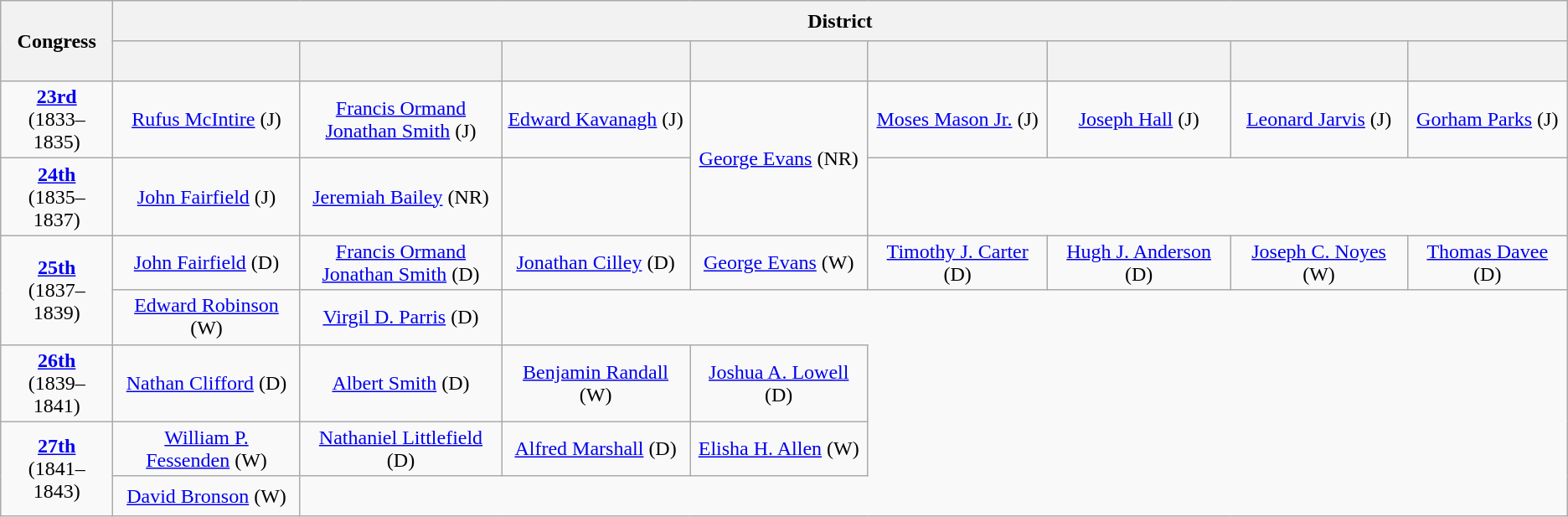<table class=wikitable style="text-align:center">
<tr style="height:2em">
<th rowspan=2>Congress</th>
<th colspan=8>District</th>
</tr>
<tr style="height:2em">
<th></th>
<th></th>
<th></th>
<th></th>
<th></th>
<th></th>
<th></th>
<th></th>
</tr>
<tr style="height:2em">
<td><strong><a href='#'>23rd</a></strong><br>(1833–1835)</td>
<td><a href='#'>Rufus McIntire</a> (J)</td>
<td><a href='#'>Francis Ormand<br>Jonathan Smith</a> (J)</td>
<td><a href='#'>Edward Kavanagh</a> (J)</td>
<td rowspan="2" ><a href='#'>George Evans</a> (NR)</td>
<td><a href='#'>Moses Mason Jr.</a> (J)</td>
<td><a href='#'>Joseph Hall</a> (J)</td>
<td><a href='#'>Leonard Jarvis</a> (J)</td>
<td><a href='#'>Gorham Parks</a> (J)</td>
</tr>
<tr style="height:2em">
<td><strong><a href='#'>24th</a></strong><br>(1835–1837)</td>
<td><a href='#'>John Fairfield</a> (J)</td>
<td><a href='#'>Jeremiah Bailey</a> (NR)</td>
</tr>
<tr style="height:2em">
<td rowspan=2><strong><a href='#'>25th</a></strong><br>(1837–1839)</td>
<td><a href='#'>John Fairfield</a> (D)</td>
<td><a href='#'>Francis Ormand<br>Jonathan Smith</a> (D)</td>
<td><a href='#'>Jonathan Cilley</a> (D)</td>
<td><a href='#'>George Evans</a> (W)</td>
<td><a href='#'>Timothy J. Carter</a> (D)</td>
<td><a href='#'>Hugh J. Anderson</a> (D)</td>
<td><a href='#'>Joseph C. Noyes</a> (W)</td>
<td><a href='#'>Thomas Davee</a> (D)</td>
</tr>
<tr style="height:2em">
<td><a href='#'>Edward Robinson</a> (W)</td>
<td><a href='#'>Virgil D. Parris</a> (D)</td>
</tr>
<tr style="height:2em">
<td><strong><a href='#'>26th</a></strong><br>(1839–1841)</td>
<td><a href='#'>Nathan Clifford</a> (D)</td>
<td><a href='#'>Albert Smith</a> (D)</td>
<td><a href='#'>Benjamin Randall</a> (W)</td>
<td><a href='#'>Joshua A. Lowell</a> (D)</td>
</tr>
<tr style="height:2em">
<td rowspan=2><strong><a href='#'>27th</a></strong><br>(1841–1843)</td>
<td><a href='#'>William P.<br>Fessenden</a> (W)</td>
<td><a href='#'>Nathaniel Littlefield</a> (D)</td>
<td><a href='#'>Alfred Marshall</a> (D)</td>
<td><a href='#'>Elisha H. Allen</a> (W)</td>
</tr>
<tr style="height:2em">
<td><a href='#'>David Bronson</a> (W)</td>
</tr>
</table>
